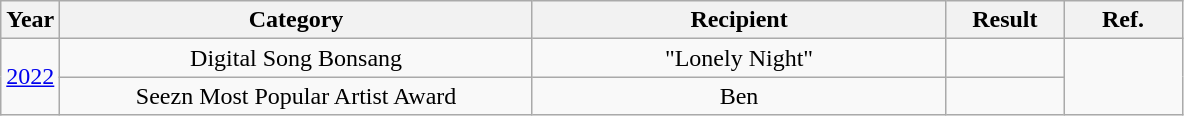<table class="wikitable" style="text-align:center">
<tr>
<th width="5%">Year</th>
<th width="40%">Category</th>
<th width="35%">Recipient</th>
<th width="10%">Result</th>
<th>Ref.</th>
</tr>
<tr>
<td rowspan="2"><a href='#'>2022</a></td>
<td>Digital Song Bonsang</td>
<td>"Lonely Night"</td>
<td></td>
<td rowspan="2"></td>
</tr>
<tr>
<td>Seezn Most Popular Artist Award</td>
<td>Ben</td>
<td></td>
</tr>
</table>
